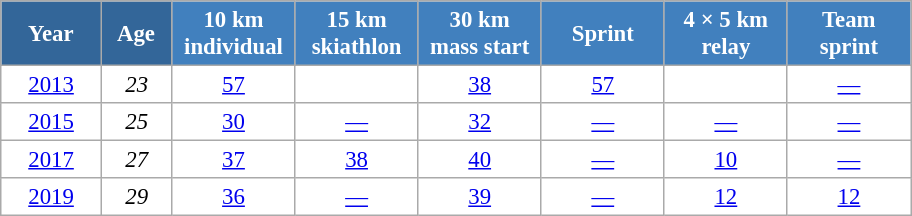<table class="wikitable" style="font-size:95%; text-align:center; border:grey solid 1px; border-collapse:collapse; background:#ffffff;">
<tr>
<th style="background-color:#369; color:white; width:60px;"> Year </th>
<th style="background-color:#369; color:white; width:40px;"> Age </th>
<th style="background-color:#4180be; color:white; width:75px;"> 10 km <br> individual </th>
<th style="background-color:#4180be; color:white; width:75px;"> 15 km <br> skiathlon </th>
<th style="background-color:#4180be; color:white; width:75px;"> 30 km <br> mass start </th>
<th style="background-color:#4180be; color:white; width:75px;"> Sprint </th>
<th style="background-color:#4180be; color:white; width:75px;"> 4 × 5 km <br> relay </th>
<th style="background-color:#4180be; color:white; width:75px;"> Team <br> sprint </th>
</tr>
<tr>
<td><a href='#'>2013</a></td>
<td><em>23</em></td>
<td><a href='#'>57</a></td>
<td><a href='#'></a></td>
<td><a href='#'>38</a></td>
<td><a href='#'>57</a></td>
<td><a href='#'></a></td>
<td><a href='#'>—</a></td>
</tr>
<tr>
<td><a href='#'>2015</a></td>
<td><em>25</em></td>
<td><a href='#'>30</a></td>
<td><a href='#'>—</a></td>
<td><a href='#'>32</a></td>
<td><a href='#'>—</a></td>
<td><a href='#'>—</a></td>
<td><a href='#'>—</a></td>
</tr>
<tr>
<td><a href='#'>2017</a></td>
<td><em>27</em></td>
<td><a href='#'>37</a></td>
<td><a href='#'>38</a></td>
<td><a href='#'>40</a></td>
<td><a href='#'>—</a></td>
<td><a href='#'>10</a></td>
<td><a href='#'>—</a></td>
</tr>
<tr>
<td><a href='#'>2019</a></td>
<td><em>29</em></td>
<td><a href='#'>36</a></td>
<td><a href='#'>—</a></td>
<td><a href='#'>39</a></td>
<td><a href='#'>—</a></td>
<td><a href='#'>12</a></td>
<td><a href='#'>12</a></td>
</tr>
</table>
